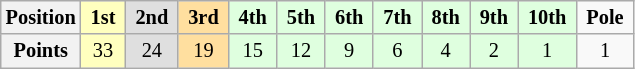<table class="wikitable" style="font-size:85%; text-align:center">
<tr>
<th>Position</th>
<td style="background:#FFFFBF;"> <strong>1st</strong> </td>
<td style="background:#DFDFDF;"> <strong>2nd</strong> </td>
<td style="background:#FFDF9F;"> <strong>3rd</strong> </td>
<td style="background:#DFFFDF;"> <strong>4th</strong> </td>
<td style="background:#DFFFDF;"> <strong>5th</strong> </td>
<td style="background:#DFFFDF;"> <strong>6th</strong> </td>
<td style="background:#DFFFDF;"> <strong>7th</strong> </td>
<td style="background:#DFFFDF;"> <strong>8th</strong> </td>
<td style="background:#DFFFDF;"> <strong>9th</strong> </td>
<td style="background:#DFFFDF;"> <strong>10th</strong> </td>
<td> <strong>Pole</strong> </td>
</tr>
<tr>
<th>Points</th>
<td style="background:#FFFFBF;">33</td>
<td style="background:#DFDFDF;">24</td>
<td style="background:#FFDF9F;">19</td>
<td style="background:#DFFFDF;">15</td>
<td style="background:#DFFFDF;">12</td>
<td style="background:#DFFFDF;">9</td>
<td style="background:#DFFFDF;">6</td>
<td style="background:#DFFFDF;">4</td>
<td style="background:#DFFFDF;">2</td>
<td style="background:#DFFFDF;">1</td>
<td>1</td>
</tr>
</table>
